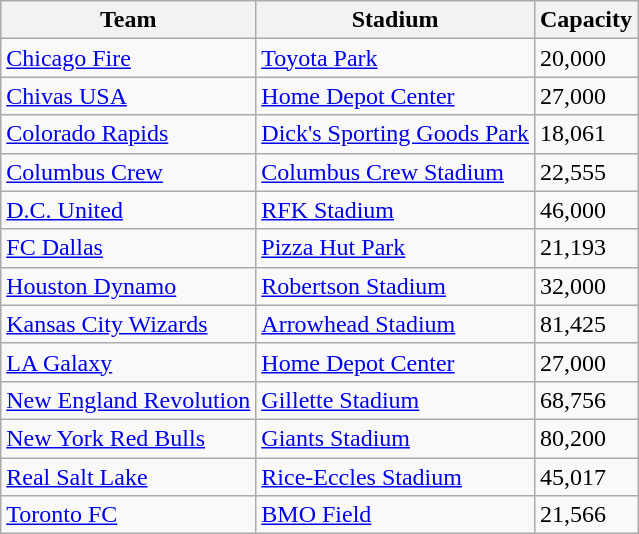<table class="wikitable sortable" style="text-align:left">
<tr>
<th>Team</th>
<th>Stadium</th>
<th>Capacity</th>
</tr>
<tr>
<td><a href='#'>Chicago Fire</a></td>
<td><a href='#'>Toyota Park</a></td>
<td>20,000</td>
</tr>
<tr>
<td><a href='#'>Chivas USA</a></td>
<td><a href='#'>Home Depot Center</a></td>
<td>27,000</td>
</tr>
<tr>
<td><a href='#'>Colorado Rapids</a></td>
<td><a href='#'>Dick's Sporting Goods Park</a></td>
<td>18,061</td>
</tr>
<tr>
<td><a href='#'>Columbus Crew</a></td>
<td><a href='#'>Columbus Crew Stadium</a></td>
<td>22,555</td>
</tr>
<tr>
<td><a href='#'>D.C. United</a></td>
<td><a href='#'>RFK Stadium</a></td>
<td>46,000</td>
</tr>
<tr>
<td><a href='#'>FC Dallas</a></td>
<td><a href='#'>Pizza Hut Park</a></td>
<td>21,193</td>
</tr>
<tr>
<td><a href='#'>Houston Dynamo</a></td>
<td><a href='#'>Robertson Stadium</a></td>
<td>32,000</td>
</tr>
<tr>
<td><a href='#'>Kansas City Wizards</a></td>
<td><a href='#'>Arrowhead Stadium</a></td>
<td>81,425</td>
</tr>
<tr>
<td><a href='#'>LA Galaxy</a></td>
<td><a href='#'>Home Depot Center</a></td>
<td>27,000</td>
</tr>
<tr>
<td><a href='#'>New England Revolution</a></td>
<td><a href='#'>Gillette Stadium</a></td>
<td>68,756</td>
</tr>
<tr>
<td><a href='#'>New York Red Bulls</a></td>
<td><a href='#'>Giants Stadium</a></td>
<td>80,200</td>
</tr>
<tr>
<td><a href='#'>Real Salt Lake</a></td>
<td><a href='#'>Rice-Eccles Stadium</a></td>
<td>45,017</td>
</tr>
<tr>
<td><a href='#'>Toronto FC</a></td>
<td><a href='#'>BMO Field</a></td>
<td>21,566</td>
</tr>
</table>
